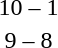<table style="text-align:center">
<tr>
<th width=200></th>
<th width=100></th>
<th width=200></th>
</tr>
<tr>
<td align=right><strong></strong></td>
<td>10 – 1</td>
<td align=left></td>
</tr>
<tr>
<td align=right><strong></strong></td>
<td>9 – 8</td>
<td align=left></td>
</tr>
</table>
